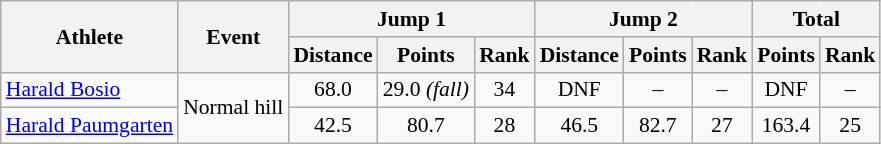<table class="wikitable" style="font-size:90%">
<tr>
<th rowspan="2">Athlete</th>
<th rowspan="2">Event</th>
<th colspan="3">Jump 1</th>
<th colspan="3">Jump 2</th>
<th colspan="2">Total</th>
</tr>
<tr>
<th>Distance</th>
<th>Points</th>
<th>Rank</th>
<th>Distance</th>
<th>Points</th>
<th>Rank</th>
<th>Points</th>
<th>Rank</th>
</tr>
<tr>
<td><a href='#'>Harald Bosio</a></td>
<td rowspan="2">Normal hill</td>
<td align="center">68.0</td>
<td align="center">29.0 <em>(fall)</em></td>
<td align="center">34</td>
<td align="center">DNF</td>
<td align="center">–</td>
<td align="center">–</td>
<td align="center">DNF</td>
<td align="center">–</td>
</tr>
<tr>
<td><a href='#'>Harald Paumgarten</a></td>
<td align="center">42.5</td>
<td align="center">80.7</td>
<td align="center">28</td>
<td align="center">46.5</td>
<td align="center">82.7</td>
<td align="center">27</td>
<td align="center">163.4</td>
<td align="center">25</td>
</tr>
</table>
